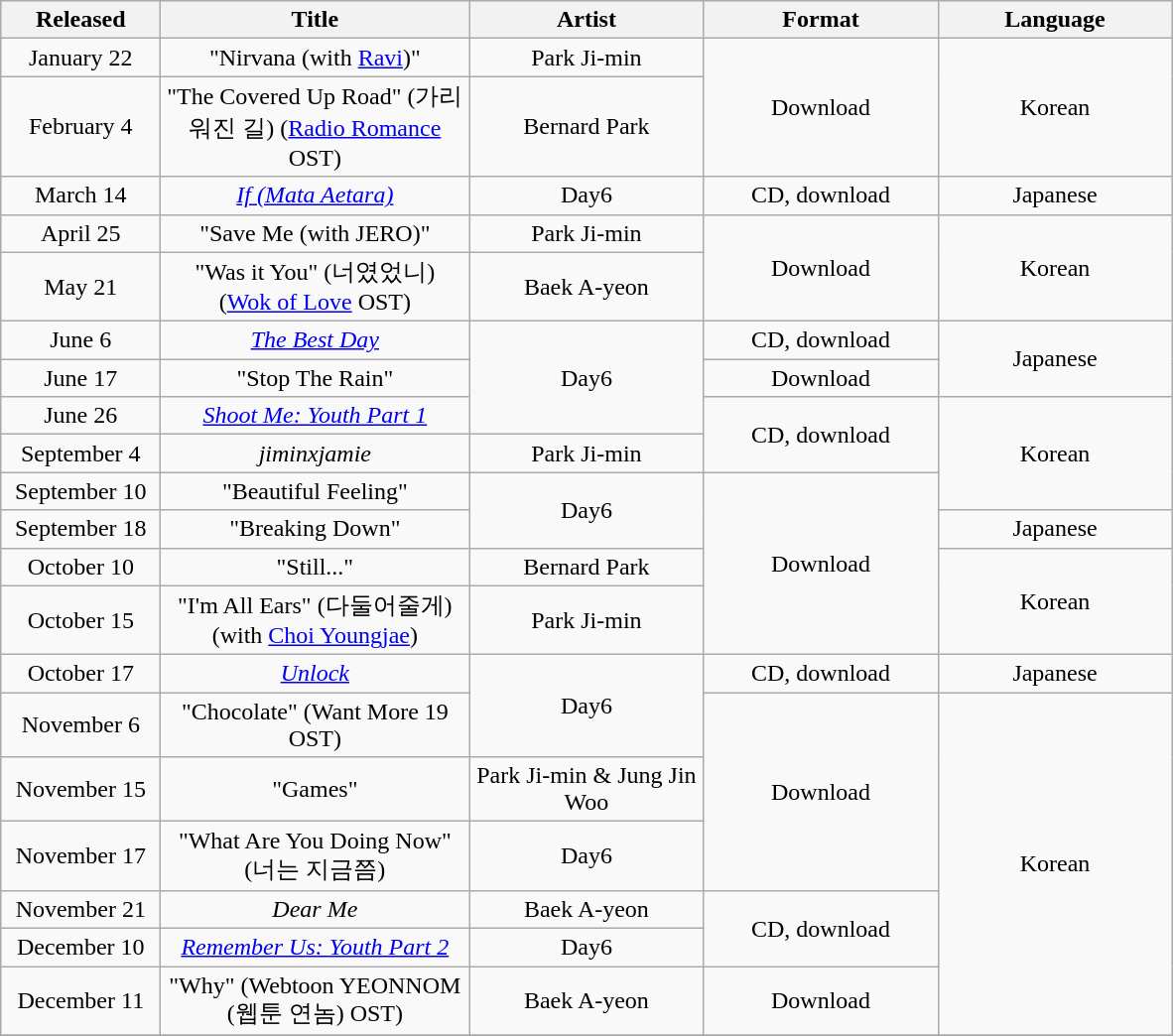<table class="wikitable plainrowheaders" style="text-align:center;">
<tr>
<th width="100">Released</th>
<th width="200">Title</th>
<th width="150">Artist</th>
<th width="150">Format</th>
<th width="150">Language</th>
</tr>
<tr>
<td>January 22</td>
<td>"Nirvana (with <a href='#'>Ravi</a>)"</td>
<td>Park Ji-min</td>
<td rowspan="2">Download</td>
<td rowspan="2">Korean</td>
</tr>
<tr>
<td>February 4</td>
<td>"The Covered Up Road" (가리워진 길) (<a href='#'>Radio Romance</a> OST)</td>
<td>Bernard Park</td>
</tr>
<tr>
<td>March 14</td>
<td><em><a href='#'>If (Mata Aetara)</a></em></td>
<td>Day6</td>
<td>CD, download</td>
<td>Japanese</td>
</tr>
<tr>
<td>April 25</td>
<td>"Save Me (with JERO)"</td>
<td>Park Ji-min</td>
<td rowspan="2">Download</td>
<td rowspan="2">Korean</td>
</tr>
<tr>
<td>May 21</td>
<td>"Was it You" (너였었니) (<a href='#'>Wok of Love</a> OST)</td>
<td>Baek A-yeon</td>
</tr>
<tr>
<td>June 6</td>
<td><em><a href='#'>The Best Day</a></em></td>
<td rowspan="3">Day6</td>
<td>CD, download</td>
<td rowspan="2">Japanese</td>
</tr>
<tr>
<td>June 17</td>
<td>"Stop The Rain"</td>
<td>Download</td>
</tr>
<tr>
<td>June 26</td>
<td><em><a href='#'>Shoot Me: Youth Part 1</a></em></td>
<td rowspan="2">CD, download</td>
<td rowspan="3">Korean</td>
</tr>
<tr>
<td>September 4</td>
<td><em>jiminxjamie</em></td>
<td>Park Ji-min</td>
</tr>
<tr>
<td>September 10</td>
<td>"Beautiful Feeling"</td>
<td rowspan="2">Day6</td>
<td rowspan="4">Download</td>
</tr>
<tr>
<td>September 18</td>
<td>"Breaking Down"</td>
<td>Japanese</td>
</tr>
<tr>
<td>October 10</td>
<td>"Still..."</td>
<td>Bernard Park</td>
<td rowspan="2">Korean</td>
</tr>
<tr>
<td>October 15</td>
<td>"I'm All Ears" (다둘어줄게) (with <a href='#'>Choi Youngjae</a>)</td>
<td>Park Ji-min</td>
</tr>
<tr>
<td>October 17</td>
<td><em><a href='#'>Unlock</a></em></td>
<td rowspan="2">Day6</td>
<td>CD, download</td>
<td>Japanese</td>
</tr>
<tr>
<td>November 6</td>
<td>"Chocolate" (Want More 19 OST)</td>
<td rowspan="3">Download</td>
<td rowspan="6">Korean</td>
</tr>
<tr>
<td>November 15</td>
<td>"Games"</td>
<td>Park Ji-min & Jung Jin Woo</td>
</tr>
<tr>
<td>November 17</td>
<td>"What Are You Doing Now" (너는 지금쯤)</td>
<td>Day6</td>
</tr>
<tr>
<td>November 21</td>
<td><em>Dear Me</em></td>
<td>Baek A-yeon</td>
<td rowspan="2">CD, download</td>
</tr>
<tr>
<td>December 10</td>
<td><em><a href='#'>Remember Us: Youth Part 2</a></em></td>
<td>Day6</td>
</tr>
<tr>
<td>December 11</td>
<td>"Why" (Webtoon YEONNOM (웹툰 연놈) OST)</td>
<td>Baek A-yeon</td>
<td>Download</td>
</tr>
<tr>
</tr>
</table>
